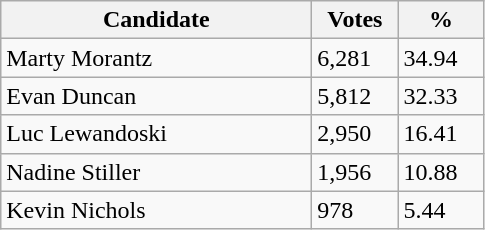<table class="wikitable sortable">
<tr>
<th bgcolor="#DDDDFF" width="200px">Candidate</th>
<th bgcolor="#DDDDFF" width="50px">Votes</th>
<th bgcolor="#DDDDFF" width="50px">%</th>
</tr>
<tr>
<td>Marty Morantz</td>
<td>6,281</td>
<td>34.94</td>
</tr>
<tr>
<td>Evan Duncan</td>
<td>5,812</td>
<td>32.33</td>
</tr>
<tr>
<td>Luc Lewandoski</td>
<td>2,950</td>
<td>16.41</td>
</tr>
<tr>
<td>Nadine Stiller</td>
<td>1,956</td>
<td>10.88</td>
</tr>
<tr>
<td>Kevin Nichols</td>
<td>978</td>
<td>5.44</td>
</tr>
</table>
